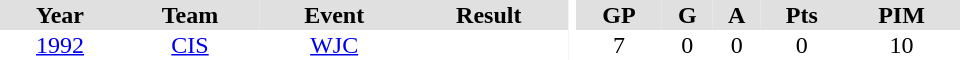<table border="0" cellpadding="1" cellspacing="0" ID="Table3" style="text-align:center; width:40em">
<tr bgcolor="#e0e0e0">
<th>Year</th>
<th>Team</th>
<th>Event</th>
<th>Result</th>
<th rowspan="99" bgcolor="#ffffff"></th>
<th>GP</th>
<th>G</th>
<th>A</th>
<th>Pts</th>
<th>PIM</th>
</tr>
<tr>
<td><a href='#'>1992</a></td>
<td><a href='#'>CIS</a></td>
<td><a href='#'>WJC</a></td>
<td></td>
<td>7</td>
<td>0</td>
<td>0</td>
<td>0</td>
<td>10</td>
</tr>
</table>
